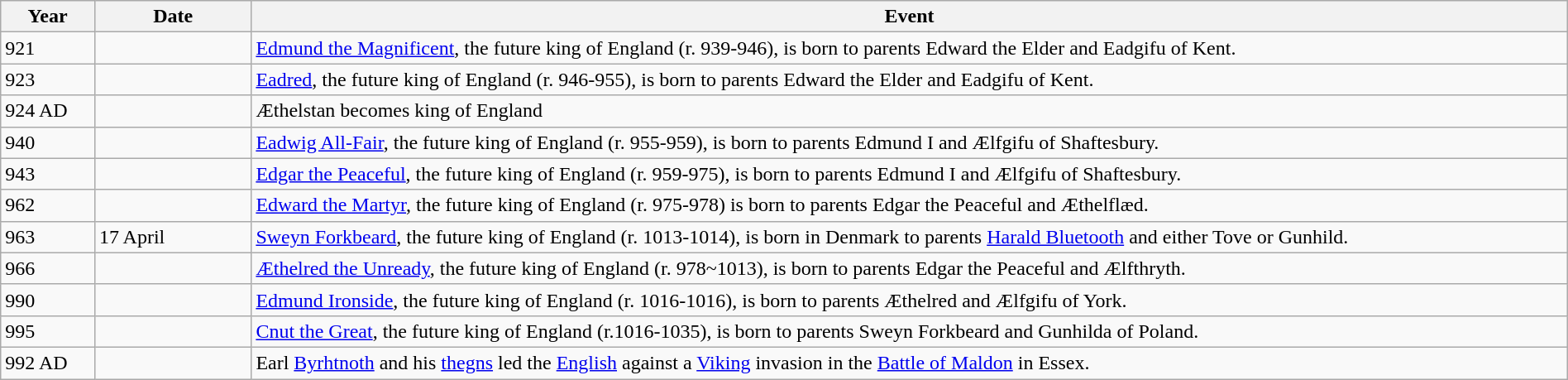<table class="wikitable" width="100%">
<tr>
<th style="width:6%">Year</th>
<th style="width:10%">Date</th>
<th>Event</th>
</tr>
<tr>
<td>921</td>
<td></td>
<td><a href='#'>Edmund the Magnificent</a>, the future king of England (r. 939-946), is born to parents Edward the Elder and Eadgifu of Kent.</td>
</tr>
<tr>
<td>923</td>
<td></td>
<td><a href='#'>Eadred</a>, the future king of England (r. 946-955), is born to parents Edward the Elder and Eadgifu of Kent.</td>
</tr>
<tr>
<td>924 AD</td>
<td></td>
<td>Æthelstan becomes king of England</td>
</tr>
<tr>
<td>940</td>
<td></td>
<td><a href='#'>Eadwig All-Fair</a>, the future king of England (r. 955-959), is born to parents Edmund I and Ælfgifu of Shaftesbury.</td>
</tr>
<tr>
<td>943</td>
<td></td>
<td><a href='#'>Edgar the Peaceful</a>, the future king of England (r. 959-975), is born to parents Edmund I and Ælfgifu of Shaftesbury.</td>
</tr>
<tr>
<td>962</td>
<td></td>
<td><a href='#'>Edward the Martyr</a>, the future king of England (r. 975-978) is born to parents Edgar the Peaceful and Æthelflæd.</td>
</tr>
<tr>
<td>963</td>
<td>17 April</td>
<td><a href='#'>Sweyn Forkbeard</a>, the future king of England (r. 1013-1014), is born in Denmark to parents <a href='#'>Harald Bluetooth</a> and either Tove or Gunhild.</td>
</tr>
<tr>
<td>966</td>
<td></td>
<td><a href='#'>Æthelred the Unready</a>, the future king of England (r. 978~1013), is born to parents Edgar the Peaceful and Ælfthryth.</td>
</tr>
<tr>
<td>990</td>
<td></td>
<td><a href='#'>Edmund Ironside</a>, the future king of England (r. 1016-1016), is born to parents Æthelred and Ælfgifu of York.</td>
</tr>
<tr>
<td>995</td>
<td></td>
<td><a href='#'>Cnut the Great</a>, the future king of England (r.1016-1035), is born to parents Sweyn Forkbeard and Gunhilda of Poland.</td>
</tr>
<tr>
<td>992 AD</td>
<td></td>
<td>Earl <a href='#'>Byrhtnoth</a> and his <a href='#'>thegns</a> led the <a href='#'>English</a> against a <a href='#'>Viking</a> invasion in the <a href='#'>Battle of Maldon</a> in Essex.</td>
</tr>
</table>
